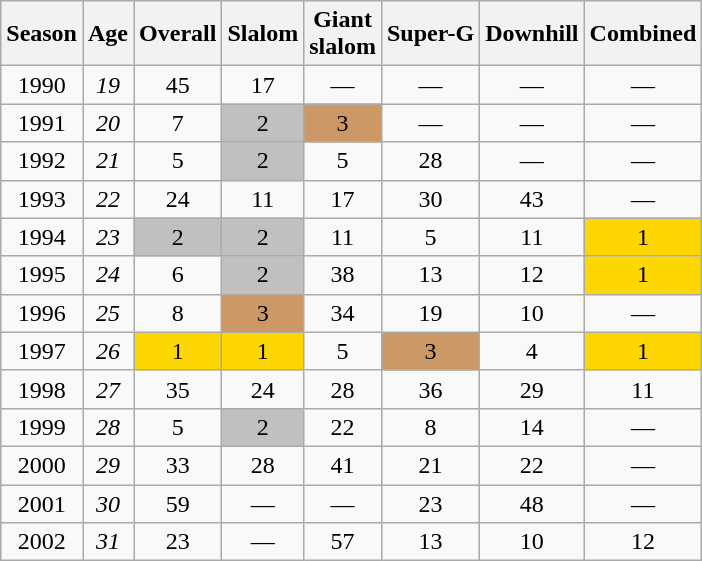<table class=wikitable style="text-align:center">
<tr>
<th>Season</th>
<th>Age</th>
<th>Overall</th>
<th>Slalom</th>
<th>Giant<br>slalom</th>
<th>Super-G</th>
<th>Downhill</th>
<th>Combined</th>
</tr>
<tr>
<td>1990</td>
<td><em>19</em></td>
<td>45</td>
<td>17</td>
<td>—</td>
<td>—</td>
<td>—</td>
<td>—</td>
</tr>
<tr>
<td>1991</td>
<td><em>20</em></td>
<td>7</td>
<td bgcolor="silver">2</td>
<td bgcolor="cc9966">3</td>
<td>—</td>
<td>—</td>
<td>—</td>
</tr>
<tr>
<td>1992</td>
<td><em>21</em></td>
<td>5</td>
<td bgcolor="silver">2</td>
<td>5</td>
<td>28</td>
<td>—</td>
<td>—</td>
</tr>
<tr>
<td>1993</td>
<td><em>22</em></td>
<td>24</td>
<td>11</td>
<td>17</td>
<td>30</td>
<td>43</td>
<td>—</td>
</tr>
<tr>
<td>1994</td>
<td><em>23</em></td>
<td bgcolor="silver">2</td>
<td bgcolor="silver">2</td>
<td>11</td>
<td>5</td>
<td>11</td>
<td bgcolor="gold">1</td>
</tr>
<tr>
<td>1995</td>
<td><em>24</em></td>
<td>6</td>
<td bgcolor="silver">2</td>
<td>38</td>
<td>13</td>
<td>12</td>
<td bgcolor="gold">1</td>
</tr>
<tr>
<td>1996</td>
<td><em>25</em></td>
<td>8</td>
<td bgcolor="cc9966">3</td>
<td>34</td>
<td>19</td>
<td>10</td>
<td>—</td>
</tr>
<tr>
<td>1997</td>
<td><em>26</em></td>
<td bgcolor="gold">1</td>
<td bgcolor="gold">1</td>
<td>5</td>
<td bgcolor="cc9966">3</td>
<td>4</td>
<td bgcolor="gold">1</td>
</tr>
<tr>
<td>1998</td>
<td><em>27</em></td>
<td>35</td>
<td>24</td>
<td>28</td>
<td>36</td>
<td>29</td>
<td>11</td>
</tr>
<tr>
<td>1999</td>
<td><em>28</em></td>
<td>5</td>
<td bgcolor="silver">2</td>
<td>22</td>
<td>8</td>
<td>14</td>
<td>—</td>
</tr>
<tr>
<td>2000</td>
<td><em>29</em></td>
<td>33</td>
<td>28</td>
<td>41</td>
<td>21</td>
<td>22</td>
<td>—</td>
</tr>
<tr>
<td>2001</td>
<td><em>30</em></td>
<td>59</td>
<td>—</td>
<td>—</td>
<td>23</td>
<td>48</td>
<td>—</td>
</tr>
<tr>
<td>2002</td>
<td><em>31</em></td>
<td>23</td>
<td>—</td>
<td>57</td>
<td>13</td>
<td>10</td>
<td>12</td>
</tr>
</table>
